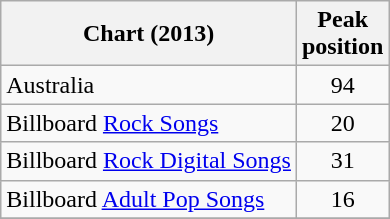<table class="wikitable">
<tr>
<th>Chart (2013)</th>
<th>Peak<br>position</th>
</tr>
<tr>
<td>Australia</td>
<td align="center">94</td>
</tr>
<tr>
<td>Billboard <a href='#'>Rock Songs</a></td>
<td align="center">20</td>
</tr>
<tr>
<td>Billboard <a href='#'>Rock Digital Songs</a></td>
<td align="center">31</td>
</tr>
<tr>
<td>Billboard <a href='#'>Adult Pop Songs</a></td>
<td align="center">16</td>
</tr>
<tr>
</tr>
</table>
